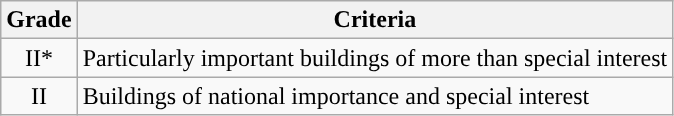<table class="wikitable">
<tr>
<th>Grade</th>
<th>Criteria</th>
</tr>
<tr>
<td align="center" >II*</td>
<td>Particularly important buildings of more than special interest</td>
</tr>
<tr>
<td align="center" >II</td>
<td>Buildings of national importance and special interest</td>
</tr>
</table>
